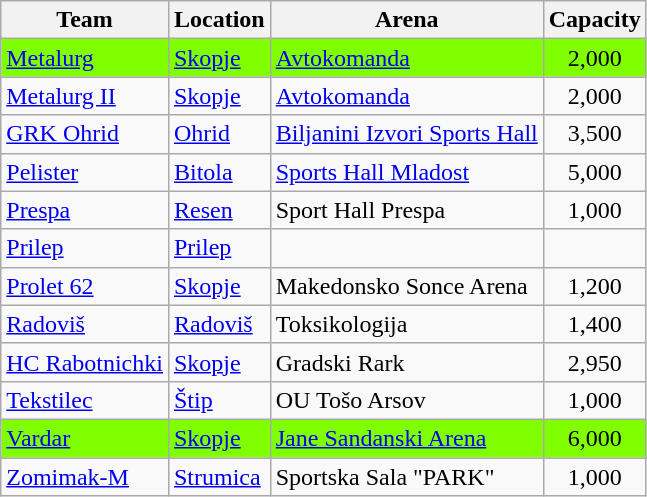<table class="wikitable sortable" style="text-align: left;">
<tr>
<th>Team</th>
<th>Location</th>
<th>Arena</th>
<th>Capacity</th>
</tr>
<tr bgcolor="#7fff00">
<td><a href='#'>Metalurg</a></td>
<td><a href='#'>Skopje</a></td>
<td><a href='#'>Avtokomanda</a></td>
<td align="center">2,000</td>
</tr>
<tr>
<td><a href='#'>Metalurg II</a></td>
<td><a href='#'>Skopje</a></td>
<td><a href='#'>Avtokomanda</a></td>
<td align="center">2,000</td>
</tr>
<tr>
<td><a href='#'>GRK Ohrid </a></td>
<td><a href='#'>Ohrid</a></td>
<td><a href='#'>Biljanini Izvori Sports Hall</a></td>
<td align="center">3,500</td>
</tr>
<tr>
<td><a href='#'>Pelister</a></td>
<td><a href='#'>Bitola</a></td>
<td><a href='#'>Sports Hall Mladost</a></td>
<td align="center">5,000</td>
</tr>
<tr>
<td><a href='#'>Prespa</a></td>
<td><a href='#'>Resen</a></td>
<td>Sport Hall Prespa</td>
<td align="center">1,000</td>
</tr>
<tr>
<td><a href='#'>Prilep</a></td>
<td><a href='#'>Prilep</a></td>
<td></td>
<td align="center"></td>
</tr>
<tr>
<td><a href='#'>Prolet 62</a></td>
<td><a href='#'>Skopje</a></td>
<td>Makedonsko Sonce Arena</td>
<td align="center">1,200</td>
</tr>
<tr>
<td><a href='#'>Radoviš</a></td>
<td><a href='#'>Radoviš</a></td>
<td>Toksikologija</td>
<td align="center">1,400</td>
</tr>
<tr>
<td><a href='#'>HC Rabotnichki</a></td>
<td><a href='#'>Skopje</a></td>
<td>Gradski Rark</td>
<td align="center">2,950</td>
</tr>
<tr>
<td><a href='#'>Tekstilec</a></td>
<td><a href='#'>Štip</a></td>
<td>OU Tošo Arsov</td>
<td align="center">1,000</td>
</tr>
<tr bgcolor="#7fff00">
<td><a href='#'>Vardar</a></td>
<td><a href='#'>Skopje</a></td>
<td><a href='#'>Jane Sandanski Arena</a></td>
<td align="center">6,000</td>
</tr>
<tr>
<td><a href='#'>Zomimak-M</a></td>
<td><a href='#'>Strumica</a></td>
<td>Sportska Sala "PARK"</td>
<td align="center">1,000</td>
</tr>
</table>
